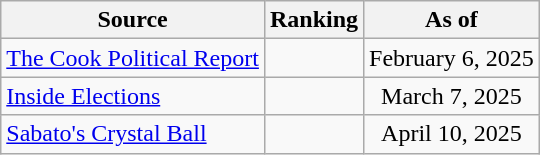<table class="wikitable" style="text-align:center">
<tr>
<th>Source</th>
<th>Ranking</th>
<th>As of</th>
</tr>
<tr>
<td align=left><a href='#'>The Cook Political Report</a></td>
<td></td>
<td>February 6, 2025</td>
</tr>
<tr>
<td align=left><a href='#'>Inside Elections</a></td>
<td></td>
<td>March 7, 2025</td>
</tr>
<tr>
<td align=left><a href='#'>Sabato's Crystal Ball</a></td>
<td></td>
<td>April 10, 2025</td>
</tr>
</table>
